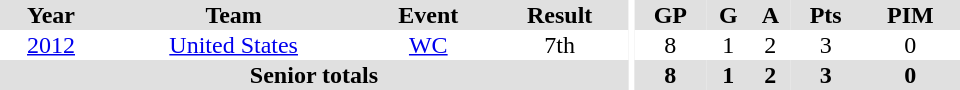<table border="0" cellpadding="1" cellspacing="0" ID="Table3" style="text-align:center; width:40em">
<tr ALIGN="center" bgcolor="#e0e0e0">
<th>Year</th>
<th>Team</th>
<th>Event</th>
<th>Result</th>
<th rowspan="99" bgcolor="#ffffff"></th>
<th>GP</th>
<th>G</th>
<th>A</th>
<th>Pts</th>
<th>PIM</th>
</tr>
<tr>
<td><a href='#'>2012</a></td>
<td><a href='#'>United States</a></td>
<td><a href='#'>WC</a></td>
<td>7th</td>
<td>8</td>
<td>1</td>
<td>2</td>
<td>3</td>
<td>0</td>
</tr>
<tr bgcolor="#e0e0e0">
<th colspan="4">Senior totals</th>
<th>8</th>
<th>1</th>
<th>2</th>
<th>3</th>
<th>0</th>
</tr>
</table>
